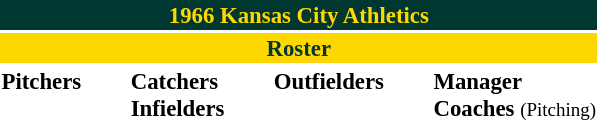<table class="toccolours" style="font-size: 95%;">
<tr>
<th colspan="10" style="background-color: #003831; color: #FFD800; text-align: center;">1966 Kansas City Athletics</th>
</tr>
<tr>
<td colspan="10" style="background-color: #FFD800; color: #003831; text-align: center;"><strong>Roster</strong></td>
</tr>
<tr>
<td valign="top"><strong>Pitchers</strong><br>





















</td>
<td width="25px"></td>
<td valign="top"><strong>Catchers</strong><br>




<strong>Infielders</strong>










</td>
<td width="25px"></td>
<td valign="top"><strong>Outfielders</strong><br>








</td>
<td width="25px"></td>
<td valign="top"><strong>Manager</strong><br>
<strong>Coaches</strong>

 <small>(Pitching)</small>

</td>
</tr>
</table>
